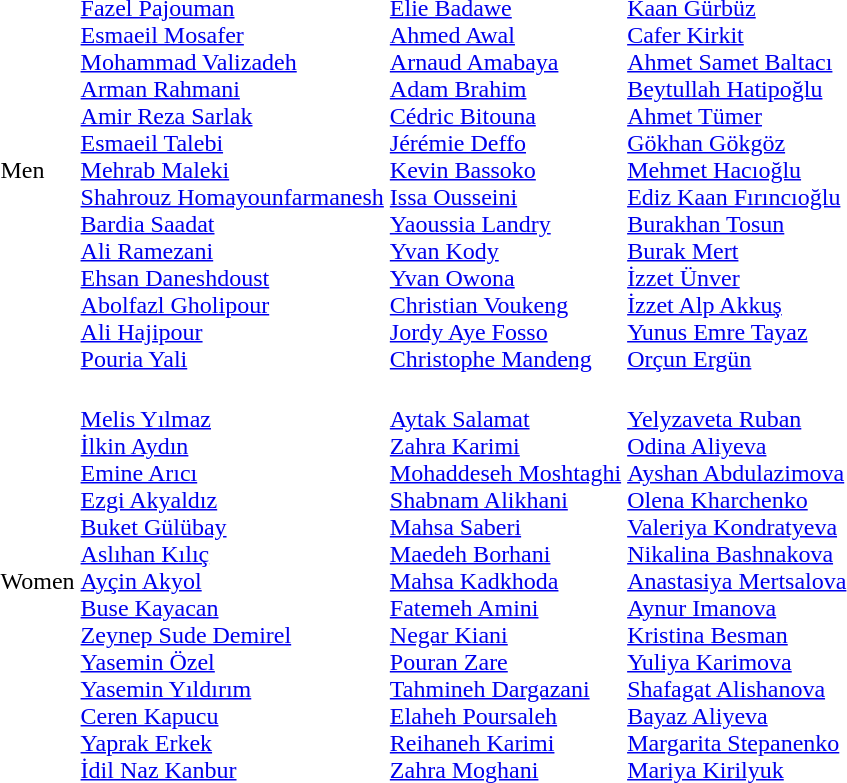<table>
<tr>
<td>Men</td>
<td><br><a href='#'>Fazel Pajouman</a><br><a href='#'>Esmaeil Mosafer</a><br><a href='#'>Mohammad Valizadeh</a><br><a href='#'>Arman Rahmani</a><br><a href='#'>Amir Reza Sarlak</a><br><a href='#'>Esmaeil Talebi</a><br><a href='#'>Mehrab Maleki</a><br><a href='#'>Shahrouz Homayounfarmanesh</a><br><a href='#'>Bardia Saadat</a><br><a href='#'>Ali Ramezani</a><br><a href='#'>Ehsan Daneshdoust</a><br><a href='#'>Abolfazl Gholipour</a><br><a href='#'>Ali Hajipour</a><br><a href='#'>Pouria Yali</a></td>
<td><br><a href='#'>Elie Badawe</a><br><a href='#'>Ahmed Awal</a><br><a href='#'>Arnaud Amabaya</a><br><a href='#'>Adam Brahim</a><br><a href='#'>Cédric Bitouna</a><br><a href='#'>Jérémie Deffo</a><br><a href='#'>Kevin Bassoko</a><br><a href='#'>Issa Ousseini</a><br><a href='#'>Yaoussia Landry</a><br><a href='#'>Yvan Kody</a><br><a href='#'>Yvan Owona</a><br><a href='#'>Christian Voukeng</a><br><a href='#'>Jordy Aye Fosso</a><br><a href='#'>Christophe Mandeng</a></td>
<td><br><a href='#'>Kaan Gürbüz</a><br><a href='#'>Cafer Kirkit</a><br><a href='#'>Ahmet Samet Baltacı</a><br><a href='#'>Beytullah Hatipoğlu</a><br><a href='#'>Ahmet Tümer</a><br><a href='#'>Gökhan Gökgöz</a><br><a href='#'>Mehmet Hacıoğlu</a><br><a href='#'>Ediz Kaan Fırıncıoğlu</a><br><a href='#'>Burakhan Tosun</a><br><a href='#'>Burak Mert</a><br><a href='#'>İzzet Ünver</a><br><a href='#'>İzzet Alp Akkuş</a><br><a href='#'>Yunus Emre Tayaz</a><br><a href='#'>Orçun Ergün</a></td>
</tr>
<tr>
<td>Women</td>
<td><br><a href='#'>Melis Yılmaz</a><br><a href='#'>İlkin Aydın</a><br><a href='#'>Emine Arıcı</a><br><a href='#'>Ezgi Akyaldız</a><br><a href='#'>Buket Gülübay</a><br><a href='#'>Aslıhan Kılıç</a><br><a href='#'>Ayçin Akyol</a><br><a href='#'>Buse Kayacan</a><br><a href='#'>Zeynep Sude Demirel</a><br><a href='#'>Yasemin Özel</a><br><a href='#'>Yasemin Yıldırım</a><br><a href='#'>Ceren Kapucu</a><br><a href='#'>Yaprak Erkek</a><br><a href='#'>İdil Naz Kanbur</a></td>
<td><br><a href='#'>Aytak Salamat</a><br><a href='#'>Zahra Karimi</a><br><a href='#'>Mohaddeseh Moshtaghi</a><br><a href='#'>Shabnam Alikhani</a><br><a href='#'>Mahsa Saberi</a><br><a href='#'>Maedeh Borhani</a><br><a href='#'>Mahsa Kadkhoda</a><br><a href='#'>Fatemeh Amini</a><br><a href='#'>Negar Kiani</a><br><a href='#'>Pouran Zare</a><br><a href='#'>Tahmineh Dargazani</a><br><a href='#'>Elaheh Poursaleh</a><br><a href='#'>Reihaneh Karimi</a><br><a href='#'>Zahra Moghani</a></td>
<td><br><a href='#'>Yelyzaveta Ruban</a><br><a href='#'>Odina Aliyeva</a><br><a href='#'>Ayshan Abdulazimova</a><br><a href='#'>Olena Kharchenko</a><br><a href='#'>Valeriya Kondratyeva</a><br><a href='#'>Nikalina Bashnakova</a><br><a href='#'>Anastasiya Mertsalova</a><br><a href='#'>Aynur Imanova</a><br><a href='#'>Kristina Besman</a><br><a href='#'>Yuliya Karimova</a><br><a href='#'>Shafagat Alishanova</a><br><a href='#'>Bayaz Aliyeva</a><br><a href='#'>Margarita Stepanenko</a><br><a href='#'>Mariya Kirilyuk</a></td>
</tr>
</table>
